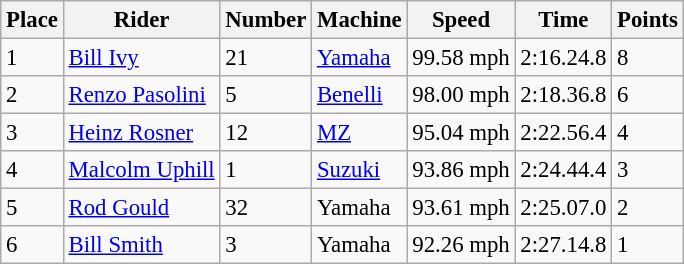<table class="wikitable" style="font-size: 95%;">
<tr>
<th>Place</th>
<th>Rider</th>
<th>Number</th>
<th>Machine</th>
<th>Speed</th>
<th>Time</th>
<th>Points</th>
</tr>
<tr>
<td>1</td>
<td> <a href='#'>Bill Ivy</a></td>
<td>21</td>
<td><a href='#'>Yamaha</a></td>
<td>99.58 mph</td>
<td>2:16.24.8</td>
<td>8</td>
</tr>
<tr>
<td>2</td>
<td> <a href='#'>Renzo Pasolini</a></td>
<td>5</td>
<td><a href='#'>Benelli</a></td>
<td>98.00 mph</td>
<td>2:18.36.8</td>
<td>6</td>
</tr>
<tr>
<td>3</td>
<td> <a href='#'>Heinz Rosner</a></td>
<td>12</td>
<td><a href='#'>MZ</a></td>
<td>95.04 mph</td>
<td>2:22.56.4</td>
<td>4</td>
</tr>
<tr>
<td>4</td>
<td> <a href='#'>Malcolm Uphill</a></td>
<td>1</td>
<td><a href='#'>Suzuki</a></td>
<td>93.86 mph</td>
<td>2:24.44.4</td>
<td>3</td>
</tr>
<tr>
<td>5</td>
<td> <a href='#'>Rod Gould</a></td>
<td>32</td>
<td>Yamaha</td>
<td>93.61 mph</td>
<td>2:25.07.0</td>
<td>2</td>
</tr>
<tr>
<td>6</td>
<td> <a href='#'>Bill Smith</a></td>
<td>3</td>
<td>Yamaha</td>
<td>92.26 mph</td>
<td>2:27.14.8</td>
<td>1</td>
</tr>
</table>
